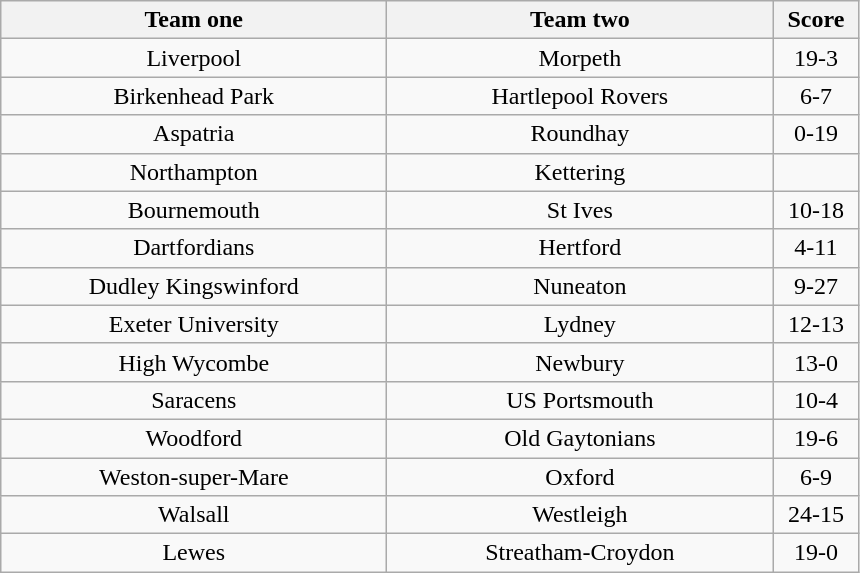<table class="wikitable" style="text-align: center">
<tr>
<th width=250>Team one</th>
<th width=250>Team two</th>
<th width=50>Score</th>
</tr>
<tr>
<td>Liverpool</td>
<td>Morpeth</td>
<td>19-3</td>
</tr>
<tr>
<td>Birkenhead Park</td>
<td>Hartlepool Rovers</td>
<td>6-7</td>
</tr>
<tr>
<td>Aspatria</td>
<td>Roundhay</td>
<td>0-19</td>
</tr>
<tr>
<td>Northampton</td>
<td>Kettering</td>
<td></td>
</tr>
<tr>
<td>Bournemouth</td>
<td>St Ives</td>
<td>10-18</td>
</tr>
<tr>
<td>Dartfordians</td>
<td>Hertford</td>
<td>4-11</td>
</tr>
<tr>
<td>Dudley Kingswinford</td>
<td>Nuneaton</td>
<td>9-27</td>
</tr>
<tr>
<td>Exeter University</td>
<td>Lydney</td>
<td>12-13</td>
</tr>
<tr>
<td>High Wycombe</td>
<td>Newbury</td>
<td>13-0</td>
</tr>
<tr>
<td>Saracens</td>
<td>US Portsmouth</td>
<td>10-4</td>
</tr>
<tr>
<td>Woodford</td>
<td>Old Gaytonians</td>
<td>19-6</td>
</tr>
<tr>
<td>Weston-super-Mare</td>
<td>Oxford</td>
<td>6-9</td>
</tr>
<tr>
<td>Walsall</td>
<td>Westleigh</td>
<td>24-15</td>
</tr>
<tr>
<td>Lewes</td>
<td>Streatham-Croydon</td>
<td>19-0</td>
</tr>
</table>
